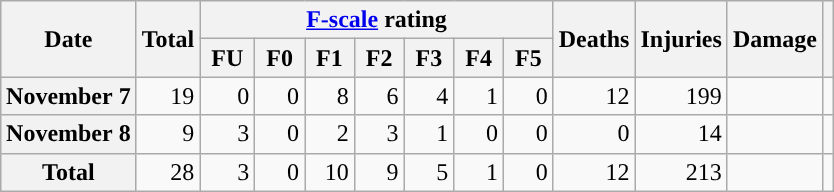<table class="wikitable sortable" style="margin: 1em auto 1em auto;">
<tr>
<th scope="col" rowspan="2">Date</th>
<th scope="col" rowspan="2" align="center">Total</th>
<th scope="col" colspan="7" align="center"><a href='#'>F-scale</a> rating</th>
<th scope="col" rowspan="2" align="center">Deaths</th>
<th scope="col" rowspan="2" align="center">Injuries</th>
<th scope="col" rowspan="2" align="center">Damage</th>
<th scope="col" rowspan="2" align="center" class="unsortable"></th>
</tr>
<tr>
<th scope="col" align="center"> FU </th>
<th scope="col" align="center"> F0 </th>
<th scope="col" align="center"> F1 </th>
<th scope="col" align="center"> F2 </th>
<th scope="col" align="center"> F3 </th>
<th scope="col" align="center"> F4 </th>
<th scope="col" align="center"> F5 </th>
</tr>
<tr>
<th scope="row">November 7</th>
<td align="right">19</td>
<td align="right">0</td>
<td align="right">0</td>
<td align="right">8</td>
<td align="right">6</td>
<td align="right">4</td>
<td align="right">1</td>
<td align="right">0</td>
<td align="right">12</td>
<td align="right">199</td>
<td align="right"></td>
<td></td>
</tr>
<tr>
<th scope="row">November 8</th>
<td align="right">9</td>
<td align="right">3</td>
<td align="right">0</td>
<td align="right">2</td>
<td align="right">3</td>
<td align="right">1</td>
<td align="right">0</td>
<td align="right">0</td>
<td align="right">0</td>
<td align="right">14</td>
<td align="right"></td>
<td></td>
</tr>
<tr class="sortbottom">
<th scope="row">Total</th>
<td align="right">28</td>
<td align="right">3</td>
<td align="right">0</td>
<td align="right">10</td>
<td align="right">9</td>
<td align="right">5</td>
<td align="right">1</td>
<td align="right">0</td>
<td align="right">12</td>
<td align="right">213</td>
<td align="right"></td>
<td></td>
</tr>
</table>
